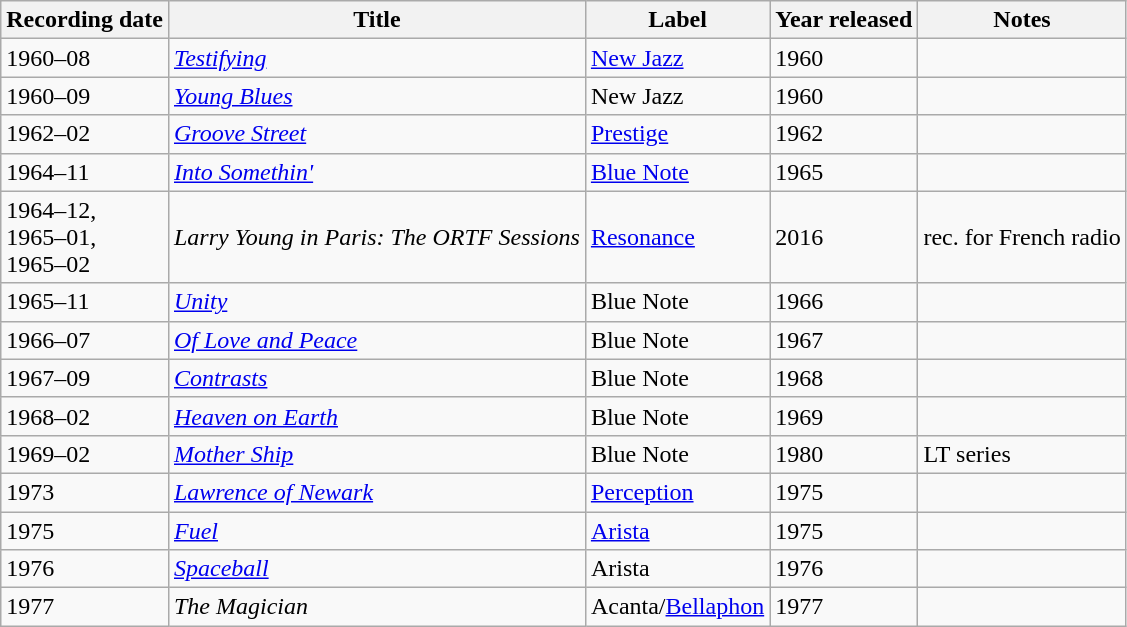<table class="wikitable sortable">
<tr>
<th>Recording date</th>
<th>Title</th>
<th>Label</th>
<th>Year released</th>
<th>Notes</th>
</tr>
<tr>
<td>1960–08</td>
<td><em><a href='#'>Testifying</a></em></td>
<td><a href='#'>New Jazz</a></td>
<td>1960</td>
<td></td>
</tr>
<tr>
<td>1960–09</td>
<td><em><a href='#'>Young Blues</a></em></td>
<td>New Jazz</td>
<td>1960</td>
<td></td>
</tr>
<tr>
<td>1962–02</td>
<td><em><a href='#'>Groove Street</a></em></td>
<td><a href='#'>Prestige</a></td>
<td>1962</td>
<td></td>
</tr>
<tr>
<td>1964–11</td>
<td><em><a href='#'>Into Somethin'</a></em></td>
<td><a href='#'>Blue Note</a></td>
<td>1965</td>
<td></td>
</tr>
<tr>
<td>1964–12,<br>1965–01,<br>1965–02</td>
<td><em>Larry Young in Paris: The ORTF Sessions</em></td>
<td><a href='#'>Resonance</a></td>
<td>2016</td>
<td>rec. for French radio</td>
</tr>
<tr>
<td>1965–11</td>
<td><em><a href='#'>Unity</a></em></td>
<td>Blue Note</td>
<td>1966</td>
<td></td>
</tr>
<tr>
<td>1966–07</td>
<td><em><a href='#'>Of Love and Peace</a></em></td>
<td>Blue Note</td>
<td>1967</td>
<td></td>
</tr>
<tr>
<td>1967–09</td>
<td><em><a href='#'>Contrasts</a></em></td>
<td>Blue Note</td>
<td>1968</td>
<td></td>
</tr>
<tr>
<td>1968–02</td>
<td><em><a href='#'>Heaven on Earth</a></em></td>
<td>Blue Note</td>
<td>1969</td>
<td></td>
</tr>
<tr>
<td>1969–02</td>
<td><em><a href='#'>Mother Ship</a></em></td>
<td>Blue Note</td>
<td>1980</td>
<td>LT series</td>
</tr>
<tr>
<td>1973</td>
<td><em><a href='#'>Lawrence of Newark</a></em></td>
<td><a href='#'>Perception</a></td>
<td>1975</td>
<td></td>
</tr>
<tr>
<td>1975</td>
<td><em><a href='#'>Fuel</a></em></td>
<td><a href='#'>Arista</a></td>
<td>1975</td>
<td></td>
</tr>
<tr>
<td>1976</td>
<td><em><a href='#'>Spaceball</a></em></td>
<td>Arista</td>
<td>1976</td>
<td></td>
</tr>
<tr>
<td>1977</td>
<td><em>The Magician</em></td>
<td>Acanta/<a href='#'>Bellaphon</a></td>
<td>1977</td>
<td></td>
</tr>
</table>
